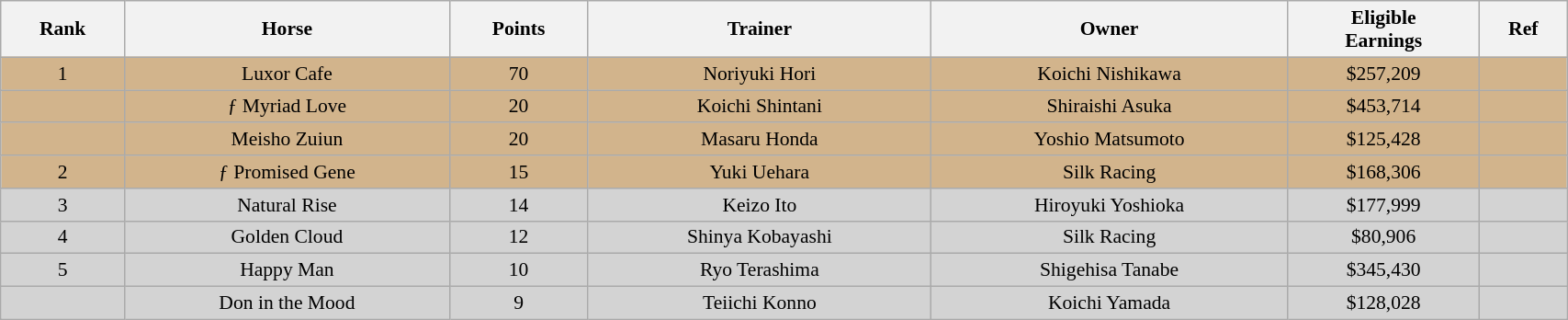<table class="wikitable" style="text-align:center; width:90%; font-size:90%">
<tr>
<th>Rank</th>
<th>Horse</th>
<th>Points</th>
<th>Trainer</th>
<th>Owner</th>
<th>Eligible<br>Earnings</th>
<th>Ref</th>
</tr>
<tr style="background:tan">
<td>1</td>
<td>Luxor Cafe</td>
<td>70</td>
<td>Noriyuki Hori</td>
<td>Koichi Nishikawa</td>
<td>$257,209</td>
<td></td>
</tr>
<tr style="background:tan">
<td></td>
<td>ƒ Myriad Love</td>
<td>20</td>
<td>Koichi Shintani</td>
<td>Shiraishi Asuka</td>
<td>$453,714</td>
<td></td>
</tr>
<tr style="background:tan">
<td></td>
<td>Meisho Zuiun</td>
<td>20</td>
<td>Masaru Honda</td>
<td>Yoshio Matsumoto</td>
<td>$125,428</td>
<td></td>
</tr>
<tr style="background:tan">
<td>2</td>
<td>ƒ Promised Gene</td>
<td>15</td>
<td>Yuki Uehara</td>
<td>Silk Racing</td>
<td>$168,306</td>
<td></td>
</tr>
<tr style="background:lightgray">
<td>3</td>
<td>Natural Rise</td>
<td>14</td>
<td>Keizo Ito</td>
<td>Hiroyuki Yoshioka</td>
<td>$177,999</td>
<td></td>
</tr>
<tr style="background:lightgray">
<td>4</td>
<td>Golden Cloud</td>
<td>12</td>
<td>Shinya Kobayashi</td>
<td>Silk Racing</td>
<td>$80,906</td>
<td></td>
</tr>
<tr style="background:lightgray">
<td>5</td>
<td>Happy Man</td>
<td>10</td>
<td>Ryo Terashima</td>
<td>Shigehisa Tanabe</td>
<td>$345,430</td>
<td></td>
</tr>
<tr style="background:lightgray">
<td></td>
<td>Don in the Mood</td>
<td>9</td>
<td>Teiichi Konno</td>
<td>Koichi Yamada</td>
<td>$128,028</td>
<td><br></td>
</tr>
</table>
